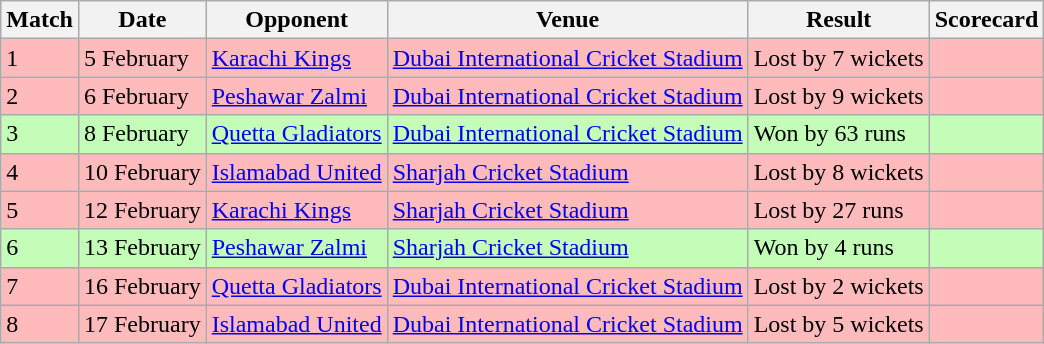<table class="wikitable">
<tr>
<th>Match</th>
<th>Date</th>
<th>Opponent</th>
<th>Venue</th>
<th>Result</th>
<th>Scorecard</th>
</tr>
<tr style="background:#fbb">
<td>1</td>
<td>5 February</td>
<td><a href='#'>Karachi Kings</a></td>
<td><a href='#'>Dubai International Cricket Stadium</a></td>
<td>Lost by 7 wickets</td>
<td></td>
</tr>
<tr style="background:#fbb;">
<td>2</td>
<td>6 February</td>
<td><a href='#'>Peshawar Zalmi</a></td>
<td><a href='#'>Dubai International Cricket Stadium</a></td>
<td>Lost by 9 wickets</td>
<td></td>
</tr>
<tr style="background:#c3fdb8;">
<td>3</td>
<td>8 February</td>
<td><a href='#'>Quetta Gladiators</a></td>
<td><a href='#'>Dubai International Cricket Stadium</a></td>
<td>Won by 63 runs</td>
<td></td>
</tr>
<tr style="background:#fbb;">
<td>4</td>
<td>10 February</td>
<td><a href='#'>Islamabad United</a></td>
<td><a href='#'>Sharjah Cricket Stadium</a></td>
<td>Lost by 8 wickets</td>
<td></td>
</tr>
<tr style="background:#fbb;">
<td>5</td>
<td>12 February</td>
<td><a href='#'>Karachi Kings</a></td>
<td><a href='#'>Sharjah Cricket Stadium</a></td>
<td>Lost by 27 runs</td>
<td></td>
</tr>
<tr style="background:#c3fdb8;">
<td>6</td>
<td>13 February</td>
<td><a href='#'>Peshawar Zalmi</a></td>
<td><a href='#'>Sharjah Cricket Stadium</a></td>
<td>Won by 4 runs</td>
<td></td>
</tr>
<tr style="background:#fbb;">
<td>7</td>
<td>16 February</td>
<td><a href='#'>Quetta Gladiators</a></td>
<td><a href='#'>Dubai International Cricket Stadium</a></td>
<td>Lost by 2 wickets</td>
<td></td>
</tr>
<tr style="background:#fbb;">
<td>8</td>
<td>17 February</td>
<td><a href='#'>Islamabad United</a></td>
<td><a href='#'>Dubai International Cricket Stadium</a></td>
<td>Lost by 5 wickets</td>
<td></td>
</tr>
</table>
